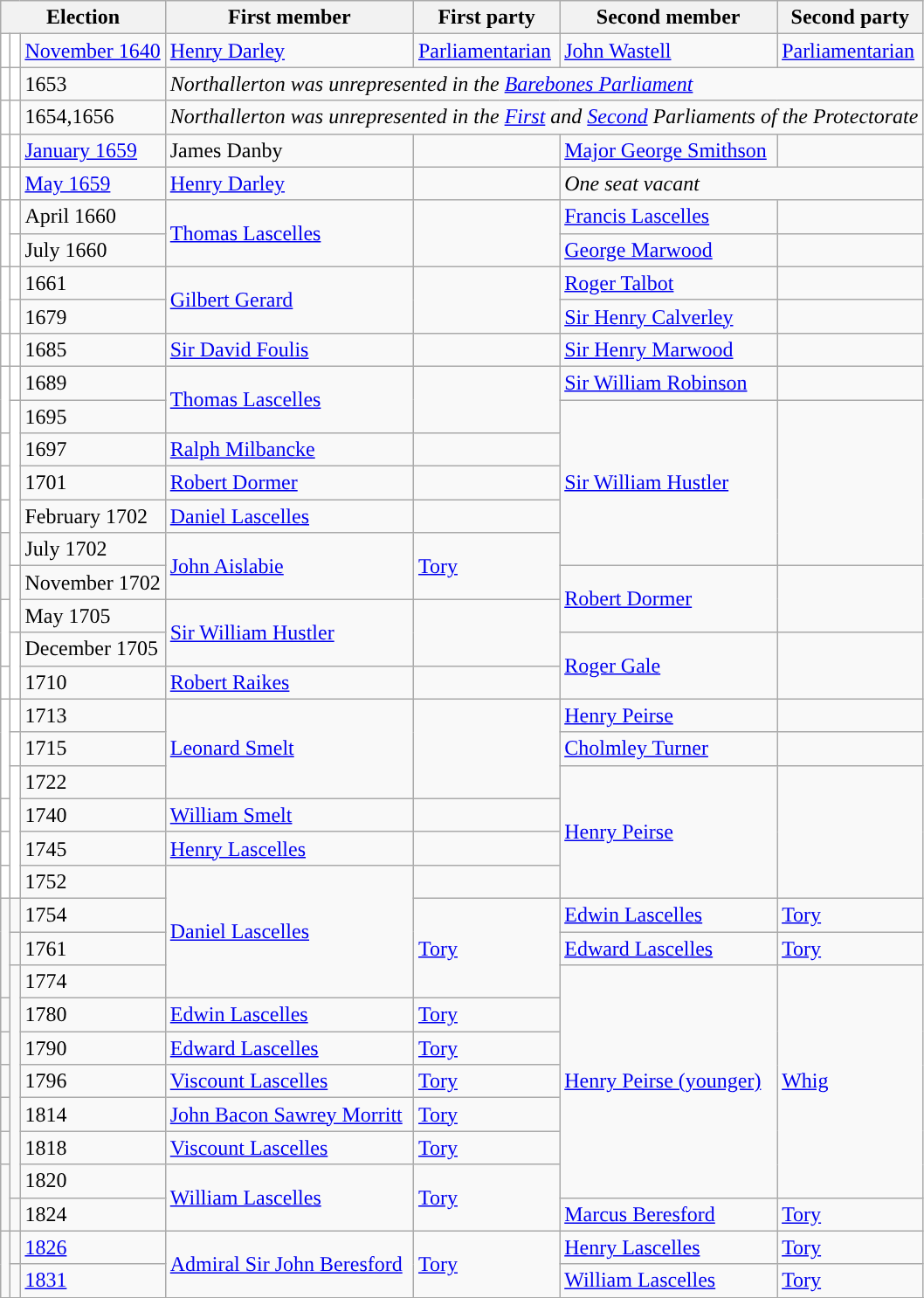<table class="wikitable">
<tr>
<th colspan="3">Election</th>
<th>First member</th>
<th>First party</th>
<th>Second member</th>
<th>Second party</th>
</tr>
<tr>
<td style="color:inherit;background-color: white"></td>
<td style="color:inherit;background-color: white"></td>
<td><a href='#'>November 1640</a></td>
<td><a href='#'>Henry Darley</a></td>
<td><a href='#'>Parliamentarian</a></td>
<td><a href='#'>John Wastell</a></td>
<td><a href='#'>Parliamentarian</a></td>
</tr>
<tr>
<td style="color:inherit;background-color: white"></td>
<td style="color:inherit;background-color: white"></td>
<td>1653</td>
<td colspan="4"><em>Northallerton was unrepresented in the <a href='#'>Barebones Parliament</a> </em></td>
</tr>
<tr>
<td style="color:inherit;background-color: white"></td>
<td style="color:inherit;background-color: white"></td>
<td>1654,1656</td>
<td colspan="4"><em>Northallerton was unrepresented in the <a href='#'>First</a> and <a href='#'>Second</a> Parliaments of the Protectorate</em></td>
</tr>
<tr>
<td style="color:inherit;background-color: white"></td>
<td style="color:inherit;background-color: white"></td>
<td><a href='#'>January 1659</a></td>
<td>James Danby</td>
<td></td>
<td><a href='#'>Major George Smithson</a></td>
<td></td>
</tr>
<tr>
<td style="color:inherit;background-color: white"></td>
<td style="color:inherit;background-color: white"></td>
<td><a href='#'>May 1659</a></td>
<td><a href='#'>Henry Darley</a></td>
<td></td>
<td colspan="2"><em>One seat vacant</em></td>
</tr>
<tr>
<td rowspan="2" style="color:inherit;background-color: white"></td>
<td style="color:inherit;background-color: white"></td>
<td>April 1660</td>
<td rowspan="2"><a href='#'>Thomas Lascelles</a></td>
<td rowspan="2"></td>
<td><a href='#'>Francis Lascelles</a></td>
<td></td>
</tr>
<tr>
<td style="color:inherit;background-color: white"></td>
<td>July 1660</td>
<td><a href='#'>George Marwood</a></td>
<td></td>
</tr>
<tr>
<td rowspan="2" style="color:inherit;background-color: white"></td>
<td style="color:inherit;background-color: white"></td>
<td>1661</td>
<td rowspan="2"><a href='#'>Gilbert Gerard</a></td>
<td rowspan="2"></td>
<td><a href='#'>Roger Talbot</a></td>
<td></td>
</tr>
<tr>
<td style="color:inherit;background-color: white"></td>
<td>1679</td>
<td><a href='#'>Sir Henry Calverley</a></td>
<td></td>
</tr>
<tr>
<td style="color:inherit;background-color: white"></td>
<td style="color:inherit;background-color: white"></td>
<td>1685</td>
<td><a href='#'>Sir David Foulis</a></td>
<td></td>
<td><a href='#'>Sir Henry Marwood</a></td>
<td></td>
</tr>
<tr>
<td rowspan="2" style="color:inherit;background-color: white"></td>
<td style="color:inherit;background-color: white"></td>
<td>1689</td>
<td rowspan="2"><a href='#'>Thomas Lascelles</a></td>
<td rowspan="2"></td>
<td><a href='#'>Sir William Robinson</a></td>
<td></td>
</tr>
<tr>
<td rowspan="5" style="color:inherit;background-color: white"></td>
<td>1695</td>
<td rowspan="5"><a href='#'>Sir William Hustler</a></td>
<td rowspan="5"></td>
</tr>
<tr>
<td style="color:inherit;background-color: white"></td>
<td>1697</td>
<td><a href='#'>Ralph Milbancke</a></td>
<td></td>
</tr>
<tr>
<td style="color:inherit;background-color: white"></td>
<td>1701</td>
<td><a href='#'>Robert Dormer</a></td>
<td></td>
</tr>
<tr>
<td style="color:inherit;background-color: white"></td>
<td>February 1702</td>
<td><a href='#'>Daniel Lascelles</a></td>
<td></td>
</tr>
<tr>
<td rowspan="2" style="color:inherit;background-color: "></td>
<td>July 1702</td>
<td rowspan="2"><a href='#'>John Aislabie</a></td>
<td rowspan="2"><a href='#'>Tory</a></td>
</tr>
<tr>
<td rowspan="2" style="color:inherit;background-color: white"></td>
<td>November 1702</td>
<td rowspan="2"><a href='#'>Robert Dormer</a></td>
<td rowspan="2"></td>
</tr>
<tr>
<td rowspan="2" style="color:inherit;background-color: white"></td>
<td>May 1705</td>
<td rowspan="2"><a href='#'>Sir William Hustler</a></td>
<td rowspan="2"></td>
</tr>
<tr>
<td rowspan="2" style="color:inherit;background-color: white"></td>
<td>December 1705</td>
<td rowspan="2"><a href='#'>Roger Gale</a></td>
<td rowspan="2"></td>
</tr>
<tr>
<td style="color:inherit;background-color: white"></td>
<td>1710</td>
<td><a href='#'>Robert Raikes</a></td>
<td></td>
</tr>
<tr>
<td rowspan="3" style="color:inherit;background-color: white"></td>
<td style="color:inherit;background-color: white"></td>
<td>1713</td>
<td rowspan="3"><a href='#'>Leonard Smelt</a></td>
<td rowspan="3"></td>
<td><a href='#'>Henry Peirse</a></td>
<td></td>
</tr>
<tr>
<td style="color:inherit;background-color: white"></td>
<td>1715</td>
<td><a href='#'>Cholmley Turner</a></td>
<td></td>
</tr>
<tr>
<td rowspan="4" style="color:inherit;background-color: white"></td>
<td>1722</td>
<td rowspan="4"><a href='#'>Henry Peirse</a></td>
<td rowspan="4"></td>
</tr>
<tr>
<td style="color:inherit;background-color: white"></td>
<td>1740</td>
<td><a href='#'>William Smelt</a></td>
<td></td>
</tr>
<tr>
<td style="color:inherit;background-color: white"></td>
<td>1745</td>
<td><a href='#'>Henry Lascelles</a></td>
<td></td>
</tr>
<tr>
<td style="color:inherit;background-color: white"></td>
<td>1752</td>
<td rowspan="4"><a href='#'>Daniel Lascelles</a></td>
<td></td>
</tr>
<tr>
<td rowspan="3" style="color:inherit;background-color: "></td>
<td style="color:inherit;background-color: "></td>
<td>1754</td>
<td rowspan="3"><a href='#'>Tory</a></td>
<td><a href='#'>Edwin Lascelles</a></td>
<td><a href='#'>Tory</a></td>
</tr>
<tr>
<td style="color:inherit;background-color: "></td>
<td>1761</td>
<td><a href='#'>Edward Lascelles</a></td>
<td><a href='#'>Tory</a></td>
</tr>
<tr>
<td rowspan="7" style="color:inherit;background-color: "></td>
<td>1774</td>
<td rowspan="7"><a href='#'>Henry Peirse (younger)</a></td>
<td rowspan="7"><a href='#'>Whig</a></td>
</tr>
<tr>
<td style="color:inherit;background-color: "></td>
<td>1780</td>
<td><a href='#'>Edwin Lascelles</a></td>
<td><a href='#'>Tory</a></td>
</tr>
<tr>
<td style="color:inherit;background-color: "></td>
<td>1790</td>
<td><a href='#'>Edward Lascelles</a></td>
<td><a href='#'>Tory</a></td>
</tr>
<tr>
<td style="color:inherit;background-color: "></td>
<td>1796</td>
<td><a href='#'>Viscount Lascelles</a></td>
<td><a href='#'>Tory</a></td>
</tr>
<tr>
<td style="color:inherit;background-color: "></td>
<td>1814</td>
<td><a href='#'>John Bacon Sawrey Morritt</a></td>
<td><a href='#'>Tory</a></td>
</tr>
<tr>
<td style="color:inherit;background-color: "></td>
<td>1818</td>
<td><a href='#'>Viscount Lascelles</a></td>
<td><a href='#'>Tory</a></td>
</tr>
<tr>
<td rowspan="2" style="color:inherit;background-color: "></td>
<td>1820</td>
<td rowspan="2"><a href='#'>William Lascelles</a></td>
<td rowspan="2"><a href='#'>Tory</a></td>
</tr>
<tr>
<td style="color:inherit;background-color: "></td>
<td>1824</td>
<td><a href='#'>Marcus Beresford</a></td>
<td><a href='#'>Tory</a></td>
</tr>
<tr>
<td rowspan="2" style="color:inherit;background-color: "></td>
<td style="color:inherit;background-color: "></td>
<td><a href='#'>1826</a></td>
<td rowspan="2"><a href='#'>Admiral Sir John Beresford</a></td>
<td rowspan="2"><a href='#'>Tory</a></td>
<td><a href='#'>Henry Lascelles</a></td>
<td><a href='#'>Tory</a></td>
</tr>
<tr>
<td style="color:inherit;background-color: "></td>
<td><a href='#'>1831</a></td>
<td><a href='#'>William Lascelles</a></td>
<td><a href='#'>Tory</a></td>
</tr>
<tr>
</tr>
</table>
